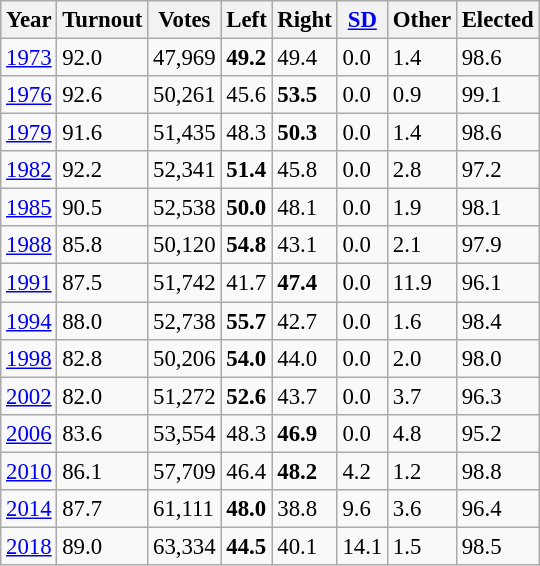<table class="wikitable sortable" style="font-size: 95%;">
<tr>
<th>Year</th>
<th>Turnout</th>
<th>Votes</th>
<th>Left</th>
<th>Right</th>
<th><a href='#'>SD</a></th>
<th>Other</th>
<th>Elected</th>
</tr>
<tr>
<td><a href='#'>1973</a></td>
<td>92.0</td>
<td>47,969</td>
<td><strong>49.2</strong></td>
<td>49.4</td>
<td>0.0</td>
<td>1.4</td>
<td>98.6</td>
</tr>
<tr>
<td><a href='#'>1976</a></td>
<td>92.6</td>
<td>50,261</td>
<td>45.6</td>
<td><strong>53.5</strong></td>
<td>0.0</td>
<td>0.9</td>
<td>99.1</td>
</tr>
<tr>
<td><a href='#'>1979</a></td>
<td>91.6</td>
<td>51,435</td>
<td>48.3</td>
<td><strong>50.3</strong></td>
<td>0.0</td>
<td>1.4</td>
<td>98.6</td>
</tr>
<tr>
<td><a href='#'>1982</a></td>
<td>92.2</td>
<td>52,341</td>
<td><strong>51.4</strong></td>
<td>45.8</td>
<td>0.0</td>
<td>2.8</td>
<td>97.2</td>
</tr>
<tr>
<td><a href='#'>1985</a></td>
<td>90.5</td>
<td>52,538</td>
<td><strong>50.0</strong></td>
<td>48.1</td>
<td>0.0</td>
<td>1.9</td>
<td>98.1</td>
</tr>
<tr>
<td><a href='#'>1988</a></td>
<td>85.8</td>
<td>50,120</td>
<td><strong>54.8</strong></td>
<td>43.1</td>
<td>0.0</td>
<td>2.1</td>
<td>97.9</td>
</tr>
<tr>
<td><a href='#'>1991</a></td>
<td>87.5</td>
<td>51,742</td>
<td>41.7</td>
<td><strong>47.4</strong></td>
<td>0.0</td>
<td>11.9</td>
<td>96.1</td>
</tr>
<tr>
<td><a href='#'>1994</a></td>
<td>88.0</td>
<td>52,738</td>
<td><strong>55.7</strong></td>
<td>42.7</td>
<td>0.0</td>
<td>1.6</td>
<td>98.4</td>
</tr>
<tr>
<td><a href='#'>1998</a></td>
<td>82.8</td>
<td>50,206</td>
<td><strong>54.0</strong></td>
<td>44.0</td>
<td>0.0</td>
<td>2.0</td>
<td>98.0</td>
</tr>
<tr>
<td><a href='#'>2002</a></td>
<td>82.0</td>
<td>51,272</td>
<td><strong>52.6</strong></td>
<td>43.7</td>
<td>0.0</td>
<td>3.7</td>
<td>96.3</td>
</tr>
<tr>
<td><a href='#'>2006</a></td>
<td>83.6</td>
<td>53,554</td>
<td>48.3</td>
<td><strong>46.9</strong></td>
<td>0.0</td>
<td>4.8</td>
<td>95.2</td>
</tr>
<tr>
<td><a href='#'>2010</a></td>
<td>86.1</td>
<td>57,709</td>
<td>46.4</td>
<td><strong>48.2</strong></td>
<td>4.2</td>
<td>1.2</td>
<td>98.8</td>
</tr>
<tr>
<td><a href='#'>2014</a></td>
<td>87.7</td>
<td>61,111</td>
<td><strong>48.0</strong></td>
<td>38.8</td>
<td>9.6</td>
<td>3.6</td>
<td>96.4</td>
</tr>
<tr>
<td><a href='#'>2018</a></td>
<td>89.0</td>
<td>63,334</td>
<td><strong>44.5</strong></td>
<td>40.1</td>
<td>14.1</td>
<td>1.5</td>
<td>98.5</td>
</tr>
</table>
